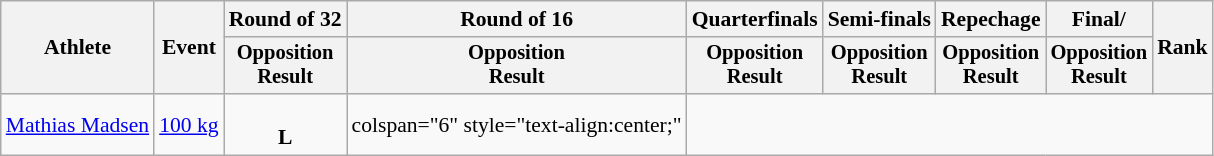<table class=wikitable style="text-align:center; font-size:90%">
<tr>
<th rowspan="2">Athlete</th>
<th rowspan="2">Event</th>
<th>Round of 32</th>
<th>Round of 16</th>
<th>Quarterfinals</th>
<th>Semi-finals</th>
<th>Repechage</th>
<th>Final/</th>
<th rowspan=2>Rank</th>
</tr>
<tr style="font-size:95%">
<th>Opposition<br>Result</th>
<th>Opposition<br>Result</th>
<th>Opposition<br>Result</th>
<th>Opposition<br>Result</th>
<th>Opposition<br>Result</th>
<th>Opposition<br>Result</th>
</tr>
<tr>
<td align=left><a href='#'>Mathias Madsen</a></td>
<td><a href='#'>100 kg</a></td>
<td style="text-align:center;"><br><strong>L</strong></td>
<td>colspan="6" style="text-align:center;" </td>
</tr>
</table>
